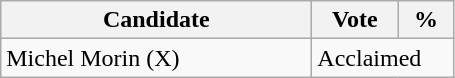<table class="wikitable">
<tr>
<th bgcolor="#DDDDFF" width="200px">Candidate</th>
<th bgcolor="#DDDDFF" width="50px">Vote</th>
<th bgcolor="#DDDDFF" width="30px">%</th>
</tr>
<tr>
<td>Michel Morin (X)</td>
<td colspan="2">Acclaimed</td>
</tr>
</table>
